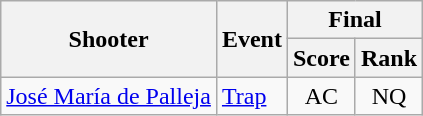<table class="wikitable" style="text-align:center">
<tr>
<th rowspan="2">Shooter</th>
<th rowspan="2">Event</th>
<th colspan="2">Final</th>
</tr>
<tr>
<th>Score</th>
<th>Rank</th>
</tr>
<tr>
<td align=left><a href='#'>José María de Palleja</a></td>
<td align=left><a href='#'>Trap</a></td>
<td>AC</td>
<td>NQ</td>
</tr>
</table>
